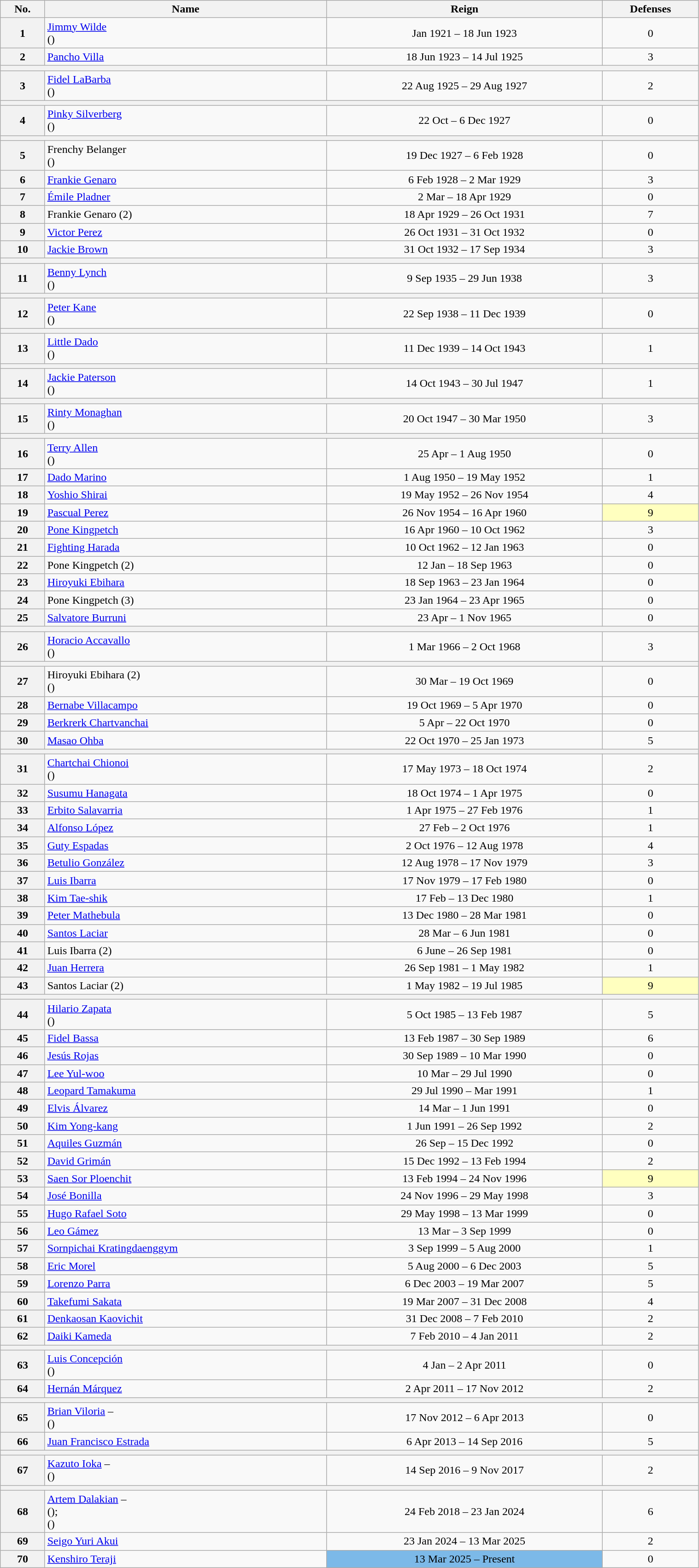<table class="wikitable sortable" style="width:80%">
<tr>
<th>No.</th>
<th>Name</th>
<th>Reign</th>
<th>Defenses</th>
</tr>
<tr align=center>
<th>1</th>
<td align=left><a href='#'>Jimmy Wilde</a><br>()</td>
<td>Jan 1921 – 18 Jun 1923</td>
<td>0</td>
</tr>
<tr align=center>
<th>2</th>
<td align=left><a href='#'>Pancho Villa</a></td>
<td>18 Jun 1923 – 14 Jul 1925</td>
<td>3</td>
</tr>
<tr align=center>
<th colspan=4></th>
</tr>
<tr align=center>
<th>3</th>
<td align=left><a href='#'>Fidel LaBarba</a><br>()</td>
<td>22 Aug 1925 – 29 Aug 1927</td>
<td>2</td>
</tr>
<tr align=center>
<th colspan=4></th>
</tr>
<tr align=center>
<th>4</th>
<td align=left><a href='#'>Pinky Silverberg</a><br>()</td>
<td>22 Oct – 6 Dec 1927</td>
<td>0</td>
</tr>
<tr align=center>
<th colspan=4></th>
</tr>
<tr align=center>
<th>5</th>
<td align=left>Frenchy Belanger<br>()</td>
<td>19 Dec 1927 – 6 Feb 1928</td>
<td>0</td>
</tr>
<tr align=center>
<th>6</th>
<td align=left><a href='#'>Frankie Genaro</a></td>
<td>6 Feb 1928 – 2 Mar 1929</td>
<td>3</td>
</tr>
<tr align=center>
<th>7</th>
<td align=left><a href='#'>Émile Pladner</a></td>
<td>2 Mar – 18 Apr 1929</td>
<td>0</td>
</tr>
<tr align=center>
<th>8</th>
<td align=left>Frankie Genaro (2)</td>
<td>18 Apr 1929 – 26 Oct 1931</td>
<td>7</td>
</tr>
<tr align=center>
<th>9</th>
<td align=left><a href='#'>Victor Perez</a></td>
<td>26 Oct 1931 – 31 Oct 1932</td>
<td>0</td>
</tr>
<tr align=center>
<th>10</th>
<td align=left><a href='#'>Jackie Brown</a></td>
<td>31 Oct 1932 – 17 Sep 1934</td>
<td>3</td>
</tr>
<tr align=center>
<th colspan=4></th>
</tr>
<tr align=center>
<th>11</th>
<td align=left><a href='#'>Benny Lynch</a><br>()</td>
<td>9 Sep 1935 – 29 Jun 1938</td>
<td>3</td>
</tr>
<tr align=center>
<th colspan=4></th>
</tr>
<tr align=center>
<th>12</th>
<td align=left><a href='#'>Peter Kane</a><br>()</td>
<td>22 Sep 1938 – 11 Dec 1939</td>
<td>0</td>
</tr>
<tr align=center>
<th colspan=4></th>
</tr>
<tr align=center>
<th>13</th>
<td align=left><a href='#'>Little Dado</a><br>()</td>
<td>11 Dec 1939 – 14 Oct 1943</td>
<td>1</td>
</tr>
<tr align=center>
<th colspan=4></th>
</tr>
<tr align=center>
<th>14</th>
<td align=left><a href='#'>Jackie Paterson</a><br>()</td>
<td>14 Oct 1943 – 30 Jul 1947</td>
<td>1</td>
</tr>
<tr align=center>
<th colspan=4></th>
</tr>
<tr align=center>
<th>15</th>
<td align=left><a href='#'>Rinty Monaghan</a><br>()</td>
<td>20 Oct 1947 – 30 Mar 1950</td>
<td>3</td>
</tr>
<tr align=center>
<th colspan=4></th>
</tr>
<tr align=center>
<th>16</th>
<td align=left><a href='#'>Terry Allen</a><br>()</td>
<td>25 Apr – 1 Aug 1950</td>
<td>0</td>
</tr>
<tr align=center>
<th>17</th>
<td align=left><a href='#'>Dado Marino</a></td>
<td>1 Aug 1950 – 19 May 1952</td>
<td>1</td>
</tr>
<tr align=center>
<th>18</th>
<td align=left><a href='#'>Yoshio Shirai</a></td>
<td>19 May 1952 – 26 Nov 1954</td>
<td>4</td>
</tr>
<tr align=center>
<th>19</th>
<td align=left><a href='#'>Pascual Perez</a></td>
<td>26 Nov 1954 – 16 Apr 1960</td>
<td style="background:#ffffbf;">9</td>
</tr>
<tr align=center>
<th>20</th>
<td align=left><a href='#'>Pone Kingpetch</a></td>
<td>16 Apr 1960 – 10 Oct 1962</td>
<td>3</td>
</tr>
<tr align=center>
<th>21</th>
<td align=left><a href='#'>Fighting Harada</a></td>
<td>10 Oct 1962 – 12 Jan 1963</td>
<td>0</td>
</tr>
<tr align=center>
<th>22</th>
<td align=left>Pone Kingpetch (2)</td>
<td>12 Jan – 18 Sep 1963</td>
<td>0</td>
</tr>
<tr align=center>
<th>23</th>
<td align=left><a href='#'>Hiroyuki Ebihara</a></td>
<td>18 Sep 1963 – 23 Jan 1964</td>
<td>0</td>
</tr>
<tr align=center>
<th>24</th>
<td align=left>Pone Kingpetch (3)</td>
<td>23 Jan 1964 – 23 Apr 1965</td>
<td>0</td>
</tr>
<tr align=center>
<th>25</th>
<td align=left><a href='#'>Salvatore Burruni</a></td>
<td>23 Apr – 1 Nov 1965</td>
<td>0</td>
</tr>
<tr align=center>
<th colspan=4></th>
</tr>
<tr align=center>
<th>26</th>
<td align=left><a href='#'>Horacio Accavallo</a><br>()</td>
<td>1 Mar 1966 – 2 Oct 1968</td>
<td>3</td>
</tr>
<tr align=center>
<th colspan=4></th>
</tr>
<tr align=center>
<th>27</th>
<td align=left>Hiroyuki Ebihara (2)<br>()</td>
<td>30 Mar – 19 Oct 1969</td>
<td>0</td>
</tr>
<tr align=center>
<th>28</th>
<td align=left><a href='#'>Bernabe Villacampo</a></td>
<td>19 Oct 1969 – 5 Apr 1970</td>
<td>0</td>
</tr>
<tr align=center>
<th>29</th>
<td align=left><a href='#'>Berkrerk Chartvanchai</a></td>
<td>5 Apr – 22 Oct 1970</td>
<td>0</td>
</tr>
<tr align=center>
<th>30</th>
<td align=left><a href='#'>Masao Ohba</a></td>
<td>22 Oct 1970 – 25 Jan 1973</td>
<td>5</td>
</tr>
<tr align=center>
<th colspan=4></th>
</tr>
<tr align=center>
<th>31</th>
<td align=left><a href='#'>Chartchai Chionoi</a><br>()</td>
<td>17 May 1973 – 18 Oct 1974</td>
<td>2</td>
</tr>
<tr align=center>
<th>32</th>
<td align=left><a href='#'>Susumu Hanagata</a></td>
<td>18 Oct 1974 – 1 Apr 1975</td>
<td>0</td>
</tr>
<tr align=center>
<th>33</th>
<td align=left><a href='#'>Erbito Salavarria</a></td>
<td>1 Apr 1975 – 27 Feb 1976</td>
<td>1</td>
</tr>
<tr align=center>
<th>34</th>
<td align=left><a href='#'>Alfonso López</a></td>
<td>27 Feb – 2 Oct 1976</td>
<td>1</td>
</tr>
<tr align=center>
<th>35</th>
<td align=left><a href='#'>Guty Espadas</a></td>
<td>2 Oct 1976 – 12 Aug 1978</td>
<td>4</td>
</tr>
<tr align=center>
<th>36</th>
<td align=left><a href='#'>Betulio González</a></td>
<td>12 Aug 1978 – 17 Nov 1979</td>
<td>3</td>
</tr>
<tr align=center>
<th>37</th>
<td align=left><a href='#'>Luis Ibarra</a></td>
<td>17 Nov 1979 – 17 Feb 1980</td>
<td>0</td>
</tr>
<tr align=center>
<th>38</th>
<td align=left><a href='#'>Kim Tae-shik</a></td>
<td>17 Feb – 13 Dec 1980</td>
<td>1</td>
</tr>
<tr align=center>
<th>39</th>
<td align=left><a href='#'>Peter Mathebula</a></td>
<td>13 Dec 1980 – 28 Mar 1981</td>
<td>0</td>
</tr>
<tr align=center>
<th>40</th>
<td align=left><a href='#'>Santos Laciar</a></td>
<td>28 Mar – 6 Jun 1981</td>
<td>0</td>
</tr>
<tr align=center>
<th>41</th>
<td align=left>Luis Ibarra (2)</td>
<td>6 June – 26 Sep 1981</td>
<td>0</td>
</tr>
<tr align=center>
<th>42</th>
<td align=left><a href='#'>Juan Herrera</a></td>
<td>26 Sep 1981 – 1 May 1982</td>
<td>1</td>
</tr>
<tr align=center>
<th>43</th>
<td align=left>Santos Laciar (2)</td>
<td>1 May 1982 – 19 Jul 1985</td>
<td style="background:#ffffbf;">9</td>
</tr>
<tr align=center>
<th colspan=4></th>
</tr>
<tr align=center>
<th>44</th>
<td align=left><a href='#'>Hilario Zapata</a><br>()</td>
<td>5 Oct 1985 – 13 Feb 1987</td>
<td>5</td>
</tr>
<tr align=center>
<th>45</th>
<td align=left><a href='#'>Fidel Bassa</a></td>
<td>13 Feb 1987 – 30 Sep 1989</td>
<td>6</td>
</tr>
<tr align=center>
<th>46</th>
<td align=left><a href='#'>Jesús Rojas</a></td>
<td>30 Sep 1989 – 10 Mar 1990</td>
<td>0</td>
</tr>
<tr align=center>
<th>47</th>
<td align=left><a href='#'>Lee Yul-woo</a></td>
<td>10 Mar – 29 Jul 1990</td>
<td>0</td>
</tr>
<tr align=center>
<th>48</th>
<td align=left><a href='#'>Leopard Tamakuma</a></td>
<td>29 Jul 1990 – Mar 1991</td>
<td>1</td>
</tr>
<tr align=center>
<th>49</th>
<td align=left><a href='#'>Elvis Álvarez</a></td>
<td>14 Mar – 1 Jun 1991</td>
<td>0</td>
</tr>
<tr align=center>
<th>50</th>
<td align=left><a href='#'>Kim Yong-kang</a></td>
<td>1 Jun 1991 – 26 Sep 1992</td>
<td>2</td>
</tr>
<tr align=center>
<th>51</th>
<td align=left><a href='#'>Aquiles Guzmán</a></td>
<td>26 Sep – 15 Dec 1992</td>
<td>0</td>
</tr>
<tr align=center>
<th>52</th>
<td align=left><a href='#'>David Grimán</a></td>
<td>15 Dec 1992 – 13 Feb 1994</td>
<td>2</td>
</tr>
<tr align=center>
<th>53</th>
<td align=left><a href='#'>Saen Sor Ploenchit</a></td>
<td>13 Feb 1994 – 24 Nov 1996</td>
<td style="background:#ffffbf;">9</td>
</tr>
<tr align=center>
<th>54</th>
<td align=left><a href='#'>José Bonilla</a></td>
<td>24 Nov 1996 – 29 May 1998</td>
<td>3</td>
</tr>
<tr align=center>
<th>55</th>
<td align=left><a href='#'>Hugo Rafael Soto</a></td>
<td>29 May 1998 – 13 Mar 1999</td>
<td>0</td>
</tr>
<tr align=center>
<th>56</th>
<td align=left><a href='#'>Leo Gámez</a></td>
<td>13 Mar – 3 Sep 1999</td>
<td>0</td>
</tr>
<tr align=center>
<th>57</th>
<td align=left><a href='#'>Sornpichai Kratingdaenggym</a></td>
<td>3 Sep 1999 – 5 Aug 2000</td>
<td>1</td>
</tr>
<tr align=center>
<th>58</th>
<td align=left><a href='#'>Eric Morel</a></td>
<td>5 Aug 2000 – 6 Dec 2003</td>
<td>5</td>
</tr>
<tr align=center>
<th>59</th>
<td align=left><a href='#'>Lorenzo Parra</a></td>
<td>6 Dec 2003 – 19 Mar 2007</td>
<td>5</td>
</tr>
<tr align=center>
<th>60</th>
<td align=left><a href='#'>Takefumi Sakata</a></td>
<td>19 Mar 2007 – 31 Dec 2008</td>
<td>4</td>
</tr>
<tr align=center>
<th>61</th>
<td align=left><a href='#'>Denkaosan Kaovichit</a></td>
<td>31 Dec 2008 – 7 Feb 2010</td>
<td>2</td>
</tr>
<tr align=center>
<th>62</th>
<td align=left><a href='#'>Daiki Kameda</a></td>
<td>7 Feb 2010 – 4 Jan 2011</td>
<td>2</td>
</tr>
<tr align=center>
<th colspan=4></th>
</tr>
<tr align=center>
<th>63</th>
<td align=left><a href='#'>Luis Concepción</a><br>()</td>
<td>4 Jan – 2 Apr 2011</td>
<td>0</td>
</tr>
<tr align=center>
<th>64</th>
<td align=left><a href='#'>Hernán Márquez</a></td>
<td>2 Apr 2011 – 17 Nov 2012</td>
<td>2</td>
</tr>
<tr align=center>
<th colspan=4></th>
</tr>
<tr align=center>
<th>65</th>
<td align=left><a href='#'>Brian Viloria</a> – <br>()</td>
<td>17 Nov 2012 – 6 Apr 2013</td>
<td>0</td>
</tr>
<tr align=center>
<th>66</th>
<td align=left><a href='#'>Juan Francisco Estrada</a></td>
<td>6 Apr 2013 – 14 Sep 2016</td>
<td>5</td>
</tr>
<tr align=center>
<th colspan=4></th>
</tr>
<tr align=center>
<th>67</th>
<td align=left><a href='#'>Kazuto Ioka</a> – <br>()</td>
<td>14 Sep 2016 – 9 Nov 2017</td>
<td>2<br></td>
</tr>
<tr align=center>
<th colspan=4></th>
</tr>
<tr align=center>
<th>68</th>
<td align=left><a href='#'>Artem Dalakian</a> – <br>();<br>()</td>
<td>24 Feb 2018 – 23 Jan 2024</td>
<td>6</td>
</tr>
<tr align=center>
<th>69</th>
<td align=left><a href='#'>Seigo Yuri Akui</a></td>
<td>23 Jan 2024 – 13 Mar 2025</td>
<td>2</td>
</tr>
<tr align=center>
<th>70</th>
<td align=left><a href='#'>Kenshiro Teraji</a></td>
<td style="background:#7CB9E8;">13 Mar 2025 – Present</td>
<td>0</td>
</tr>
</table>
